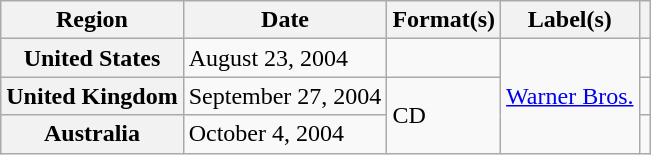<table class="wikitable plainrowheaders">
<tr>
<th scope="col">Region</th>
<th scope="col">Date</th>
<th scope="col">Format(s)</th>
<th scope="col">Label(s)</th>
<th scope="col"></th>
</tr>
<tr>
<th scope="row">United States</th>
<td>August 23, 2004</td>
<td></td>
<td rowspan="3"><a href='#'>Warner Bros.</a></td>
<td></td>
</tr>
<tr>
<th scope="row">United Kingdom</th>
<td>September 27, 2004</td>
<td rowspan="2">CD</td>
<td></td>
</tr>
<tr>
<th scope="row">Australia</th>
<td>October 4, 2004</td>
<td></td>
</tr>
</table>
